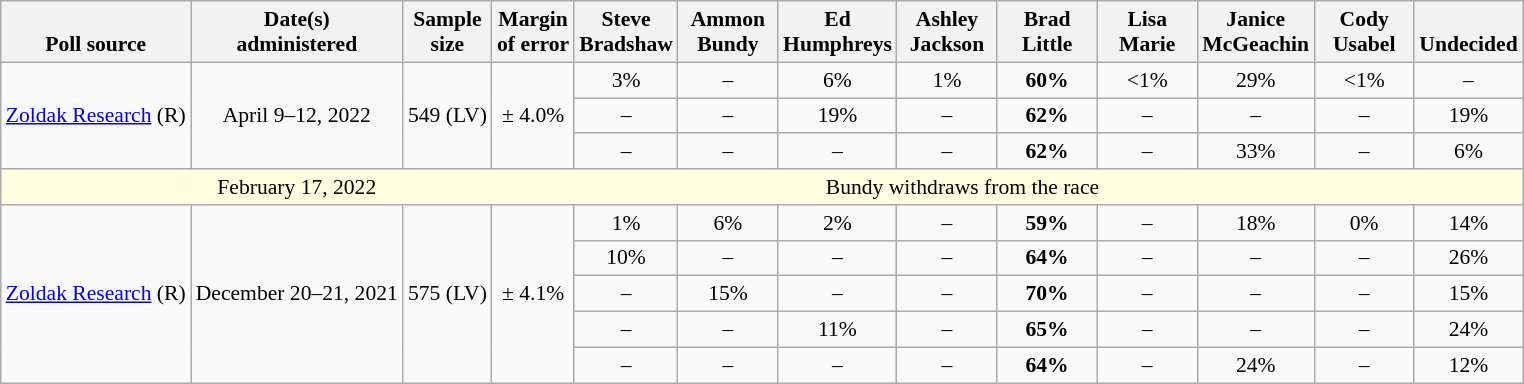<table class="wikitable" style="font-size:90%;text-align:center;">
<tr valign=bottom>
<th>Poll source</th>
<th>Date(s)<br>administered</th>
<th>Sample<br>size</th>
<th>Margin<br>of error</th>
<th style="width:60px;">Steve<br>Bradshaw</th>
<th style="width:60px;">Ammon<br>Bundy</th>
<th style="width:60px;">Ed<br>Humphreys</th>
<th style="width:60px;">Ashley<br>Jackson</th>
<th style="width:60px;">Brad<br>Little</th>
<th style="width:60px;">Lisa<br>Marie</th>
<th style="width:60px;">Janice<br>McGeachin</th>
<th style="width:60px;">Cody<br>Usabel</th>
<th>Undecided</th>
</tr>
<tr>
<td style="text-align:left;" rowspan="3"><a href='#'>Zoldak Research</a> (R)</td>
<td rowspan="3">April 9–12, 2022</td>
<td rowspan="3">549 (LV)</td>
<td rowspan="3">± 4.0%</td>
<td>3%</td>
<td>–</td>
<td>6%</td>
<td>1%</td>
<td><strong>60%</strong></td>
<td><1%</td>
<td>29%</td>
<td><1%</td>
<td>–</td>
</tr>
<tr>
<td>–</td>
<td>–</td>
<td>19%</td>
<td>–</td>
<td><strong>62%</strong></td>
<td>–</td>
<td>–</td>
<td>–</td>
<td>19%</td>
</tr>
<tr>
<td>–</td>
<td>–</td>
<td>–</td>
<td>–</td>
<td><strong>62%</strong></td>
<td>–</td>
<td>33%</td>
<td>–</td>
<td>6%</td>
</tr>
<tr>
<td style="border-right-style:hidden; background:lightyellow;"></td>
<td style="border-right-style:hidden; background:lightyellow;">February 17, 2022</td>
<td colspan="17" style="background:lightyellow;">Bundy withdraws from the race</td>
</tr>
<tr>
<td style="text-align:left;" rowspan="5"><a href='#'>Zoldak Research</a> (R)</td>
<td rowspan="5">December 20–21, 2021</td>
<td rowspan="5">575 (LV)</td>
<td rowspan="5">± 4.1%</td>
<td>1%</td>
<td>6%</td>
<td>2%</td>
<td>–</td>
<td><strong>59%</strong></td>
<td>–</td>
<td>18%</td>
<td>0%</td>
<td>14%</td>
</tr>
<tr>
<td>10%</td>
<td>–</td>
<td>–</td>
<td>–</td>
<td><strong>64%</strong></td>
<td>–</td>
<td>–</td>
<td>–</td>
<td>26%</td>
</tr>
<tr>
<td>–</td>
<td>15%</td>
<td>–</td>
<td>–</td>
<td><strong>70%</strong></td>
<td>–</td>
<td>–</td>
<td>–</td>
<td>15%</td>
</tr>
<tr>
<td>–</td>
<td>–</td>
<td>11%</td>
<td>–</td>
<td><strong>65%</strong></td>
<td>–</td>
<td>–</td>
<td>–</td>
<td>24%</td>
</tr>
<tr>
<td>–</td>
<td>–</td>
<td>–</td>
<td>–</td>
<td><strong>64%</strong></td>
<td>–</td>
<td>24%</td>
<td>–</td>
<td>12%</td>
</tr>
</table>
